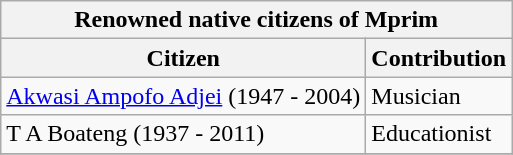<table class="wikitable">
<tr>
<th colspan=2>Renowned native citizens of Mprim</th>
</tr>
<tr>
<th>Citizen</th>
<th>Contribution</th>
</tr>
<tr>
<td><a href='#'>Akwasi Ampofo Adjei</a> (1947 - 2004) </td>
<td>Musician</td>
</tr>
<tr>
<td>T A Boateng (1937 - 2011) </td>
<td>Educationist</td>
</tr>
<tr>
</tr>
</table>
